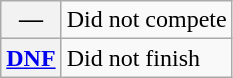<table class="wikitable">
<tr>
<th scope="row">—</th>
<td>Did not compete</td>
</tr>
<tr>
<th scope="row"><a href='#'>DNF</a></th>
<td>Did not finish</td>
</tr>
</table>
